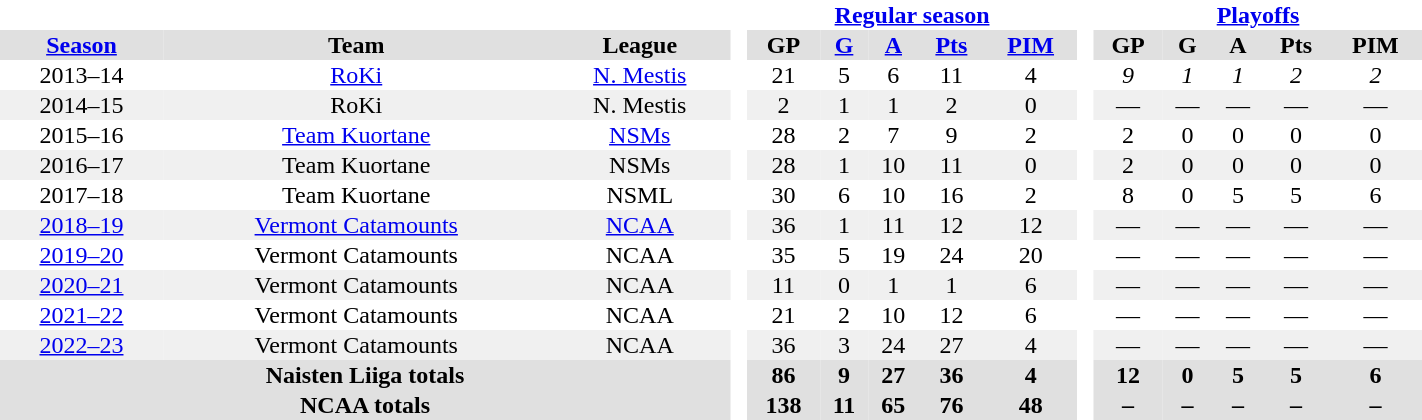<table border="0" cellpadding="1" cellspacing="0" width="75%" style="text-align:center">
<tr>
<th colspan="3" bgcolor="#ffffff"> </th>
<th rowspan="96" bgcolor="#ffffff"> </th>
<th colspan="5"><a href='#'>Regular season</a></th>
<th rowspan="96" bgcolor="#ffffff"> </th>
<th colspan="5"><a href='#'>Playoffs</a></th>
</tr>
<tr bgcolor="#e0e0e0">
<th><a href='#'>Season</a></th>
<th>Team</th>
<th>League</th>
<th>GP</th>
<th><a href='#'>G</a></th>
<th><a href='#'>A</a></th>
<th><a href='#'>Pts</a></th>
<th><a href='#'>PIM</a></th>
<th>GP</th>
<th>G</th>
<th>A</th>
<th>Pts</th>
<th>PIM</th>
</tr>
<tr>
<td>2013–14</td>
<td><a href='#'>RoKi</a></td>
<td><a href='#'>N. Mestis</a></td>
<td>21</td>
<td>5</td>
<td>6</td>
<td>11</td>
<td>4</td>
<td><em>9</em></td>
<td><em>1</em></td>
<td><em>1</em></td>
<td><em>2</em></td>
<td><em>2</em></td>
</tr>
<tr bgcolor="#f0f0f0">
<td>2014–15</td>
<td>RoKi</td>
<td>N. Mestis</td>
<td>2</td>
<td>1</td>
<td>1</td>
<td>2</td>
<td>0</td>
<td>—</td>
<td>—</td>
<td>—</td>
<td>—</td>
<td>—</td>
</tr>
<tr>
<td>2015–16</td>
<td><a href='#'>Team Kuortane</a></td>
<td><a href='#'>NSMs</a></td>
<td>28</td>
<td>2</td>
<td>7</td>
<td>9</td>
<td>2</td>
<td>2</td>
<td>0</td>
<td>0</td>
<td>0</td>
<td>0</td>
</tr>
<tr bgcolor="#f0f0f0">
<td>2016–17</td>
<td>Team Kuortane</td>
<td>NSMs</td>
<td>28</td>
<td>1</td>
<td>10</td>
<td>11</td>
<td>0</td>
<td>2</td>
<td>0</td>
<td>0</td>
<td>0</td>
<td>0</td>
</tr>
<tr>
<td>2017–18</td>
<td>Team Kuortane</td>
<td>NSML</td>
<td>30</td>
<td>6</td>
<td>10</td>
<td>16</td>
<td>2</td>
<td>8</td>
<td>0</td>
<td>5</td>
<td>5</td>
<td>6</td>
</tr>
<tr bgcolor="#f0f0f0">
<td><a href='#'>2018–19</a></td>
<td><a href='#'>Vermont Catamounts</a></td>
<td><a href='#'>NCAA</a></td>
<td>36</td>
<td>1</td>
<td>11</td>
<td>12</td>
<td>12</td>
<td>—</td>
<td>—</td>
<td>—</td>
<td>—</td>
<td>—</td>
</tr>
<tr>
<td><a href='#'>2019–20</a></td>
<td>Vermont Catamounts</td>
<td>NCAA</td>
<td>35</td>
<td>5</td>
<td>19</td>
<td>24</td>
<td>20</td>
<td>—</td>
<td>—</td>
<td>—</td>
<td>—</td>
<td>—</td>
</tr>
<tr bgcolor="#f0f0f0">
<td><a href='#'>2020–21</a></td>
<td>Vermont Catamounts</td>
<td>NCAA</td>
<td>11</td>
<td>0</td>
<td>1</td>
<td>1</td>
<td>6</td>
<td>—</td>
<td>—</td>
<td>—</td>
<td>—</td>
<td>—</td>
</tr>
<tr>
<td><a href='#'>2021–22</a></td>
<td>Vermont Catamounts</td>
<td>NCAA</td>
<td>21</td>
<td>2</td>
<td>10</td>
<td>12</td>
<td>6</td>
<td>—</td>
<td>—</td>
<td>—</td>
<td>—</td>
<td>—</td>
</tr>
<tr bgcolor="#f0f0f0">
<td><a href='#'>2022–23</a></td>
<td>Vermont Catamounts</td>
<td>NCAA</td>
<td>36</td>
<td>3</td>
<td>24</td>
<td>27</td>
<td>4</td>
<td>—</td>
<td>—</td>
<td>—</td>
<td>—</td>
<td>—</td>
</tr>
<tr bgcolor="#e0e0e0">
<th colspan="3">Naisten Liiga totals</th>
<th>86</th>
<th>9</th>
<th>27</th>
<th>36</th>
<th>4</th>
<th>12</th>
<th>0</th>
<th>5</th>
<th>5</th>
<th>6</th>
</tr>
<tr bgcolor="#e0e0e0">
<th colspan="3">NCAA totals</th>
<th>138</th>
<th>11</th>
<th>65</th>
<th>76</th>
<th>48</th>
<th>–</th>
<th>–</th>
<th>–</th>
<th>–</th>
<th>–</th>
</tr>
</table>
